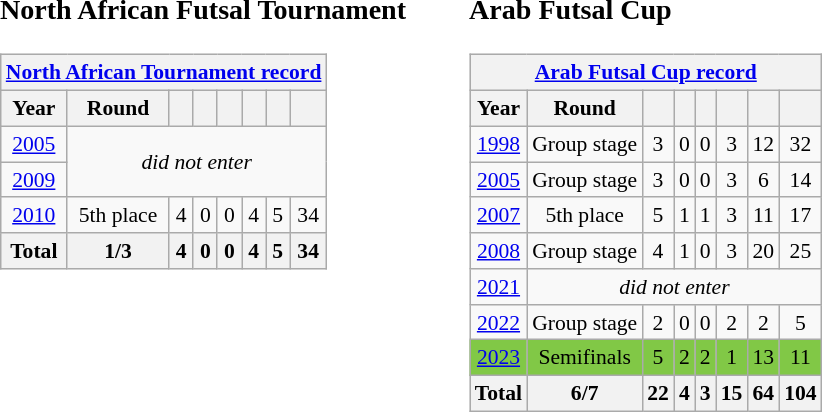<table border="0" cellpadding="20">
<tr valign="top">
<td><br><h3>North African Futsal Tournament</h3><table class="wikitable" style="text-align: center;font-size:90%;">
<tr>
<th colspan=9><a href='#'>North African Tournament record</a></th>
</tr>
<tr>
<th>Year</th>
<th>Round</th>
<th></th>
<th></th>
<th></th>
<th></th>
<th></th>
<th></th>
</tr>
<tr>
<td> <a href='#'>2005</a></td>
<td colspan=8 rowspan=2><em>did not enter</em></td>
</tr>
<tr>
<td> <a href='#'>2009</a></td>
</tr>
<tr>
<td> <a href='#'>2010</a></td>
<td>5th place</td>
<td>4</td>
<td>0</td>
<td>0</td>
<td>4</td>
<td>5</td>
<td>34</td>
</tr>
<tr>
<th>Total</th>
<th>1/3</th>
<th>4</th>
<th>0</th>
<th>0</th>
<th>4</th>
<th>5</th>
<th>34</th>
</tr>
</table>
</td>
<td><br><h3>Arab Futsal Cup</h3><table class="wikitable" style="text-align: center;font-size:90%;">
<tr>
<th colspan=9><a href='#'>Arab Futsal Cup record</a></th>
</tr>
<tr>
<th>Year</th>
<th>Round</th>
<th></th>
<th></th>
<th></th>
<th></th>
<th></th>
<th></th>
</tr>
<tr>
<td> <a href='#'>1998</a></td>
<td>Group stage</td>
<td>3</td>
<td>0</td>
<td>0</td>
<td>3</td>
<td>12</td>
<td>32</td>
</tr>
<tr>
<td> <a href='#'>2005</a></td>
<td>Group stage</td>
<td>3</td>
<td>0</td>
<td>0</td>
<td>3</td>
<td>6</td>
<td>14</td>
</tr>
<tr>
<td> <a href='#'>2007</a></td>
<td>5th place</td>
<td>5</td>
<td>1</td>
<td>1</td>
<td>3</td>
<td>11</td>
<td>17</td>
</tr>
<tr>
<td> <a href='#'>2008</a></td>
<td>Group stage</td>
<td>4</td>
<td>1</td>
<td>0</td>
<td>3</td>
<td>20</td>
<td>25</td>
</tr>
<tr>
<td> <a href='#'>2021</a></td>
<td colspan=8><em>did not enter</em></td>
</tr>
<tr>
<td> <a href='#'>2022</a></td>
<td>Group stage</td>
<td>2</td>
<td>0</td>
<td>0</td>
<td>2</td>
<td>2</td>
<td>5</td>
</tr>
<tr bgcolor=#81c846>
<td> <a href='#'>2023</a></td>
<td>Semifinals</td>
<td>5</td>
<td>2</td>
<td>2</td>
<td>1</td>
<td>13</td>
<td>11</td>
</tr>
<tr>
<th>Total</th>
<th>6/7</th>
<th>22</th>
<th>4</th>
<th>3</th>
<th>15</th>
<th>64</th>
<th>104</th>
</tr>
</table>
</td>
</tr>
</table>
